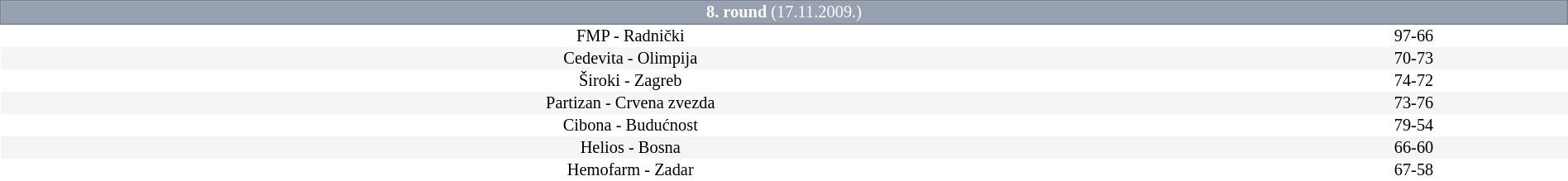<table border=0 cellspacing=0 cellpadding=1em style="font-size: 85%; border-collapse: collapse;width:100%;">
<tr>
<td colspan=5 bgcolor=#98A1B2 style="border:1px solid #7A8392; text-align:center; color:#FFFFFF;"><strong>8. round</strong> (17.11.2009.)</td>
</tr>
<tr align=center bgcolor=#FFFFFF>
<td>FMP - Radnički</td>
<td>97-66</td>
</tr>
<tr align=center bgcolor=#f5f5f5>
<td>Cedevita - Olimpija</td>
<td>70-73</td>
</tr>
<tr align=center bgcolor=#FFFFFF>
<td>Široki - Zagreb</td>
<td>74-72</td>
</tr>
<tr align=center bgcolor=#f5f5f5>
<td>Partizan - Crvena zvezda</td>
<td>73-76</td>
</tr>
<tr align=center bgcolor=#FFFFFF>
<td>Cibona - Budućnost</td>
<td>79-54</td>
</tr>
<tr align=center bgcolor=#f5f5f5>
<td>Helios - Bosna</td>
<td>66-60</td>
</tr>
<tr align=center bgcolor=#FFFFFF>
<td>Hemofarm - Zadar</td>
<td>67-58</td>
</tr>
</table>
